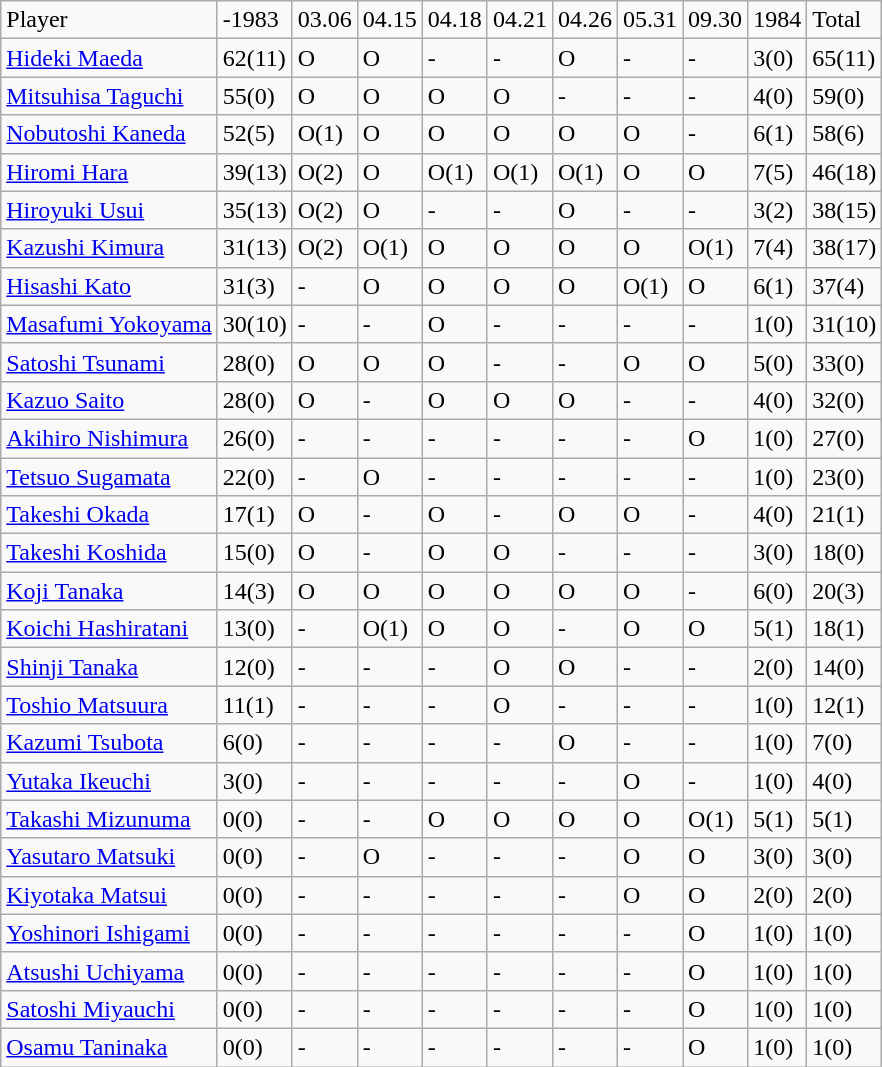<table class="wikitable" style="text-align:left;">
<tr>
<td>Player</td>
<td>-1983</td>
<td>03.06</td>
<td>04.15</td>
<td>04.18</td>
<td>04.21</td>
<td>04.26</td>
<td>05.31</td>
<td>09.30</td>
<td>1984</td>
<td>Total</td>
</tr>
<tr>
<td><a href='#'>Hideki Maeda</a></td>
<td>62(11)</td>
<td>O</td>
<td>O</td>
<td>-</td>
<td>-</td>
<td>O</td>
<td>-</td>
<td>-</td>
<td>3(0)</td>
<td>65(11)</td>
</tr>
<tr>
<td><a href='#'>Mitsuhisa Taguchi</a></td>
<td>55(0)</td>
<td>O</td>
<td>O</td>
<td>O</td>
<td>O</td>
<td>-</td>
<td>-</td>
<td>-</td>
<td>4(0)</td>
<td>59(0)</td>
</tr>
<tr>
<td><a href='#'>Nobutoshi Kaneda</a></td>
<td>52(5)</td>
<td>O(1)</td>
<td>O</td>
<td>O</td>
<td>O</td>
<td>O</td>
<td>O</td>
<td>-</td>
<td>6(1)</td>
<td>58(6)</td>
</tr>
<tr>
<td><a href='#'>Hiromi Hara</a></td>
<td>39(13)</td>
<td>O(2)</td>
<td>O</td>
<td>O(1)</td>
<td>O(1)</td>
<td>O(1)</td>
<td>O</td>
<td>O</td>
<td>7(5)</td>
<td>46(18)</td>
</tr>
<tr>
<td><a href='#'>Hiroyuki Usui</a></td>
<td>35(13)</td>
<td>O(2)</td>
<td>O</td>
<td>-</td>
<td>-</td>
<td>O</td>
<td>-</td>
<td>-</td>
<td>3(2)</td>
<td>38(15)</td>
</tr>
<tr>
<td><a href='#'>Kazushi Kimura</a></td>
<td>31(13)</td>
<td>O(2)</td>
<td>O(1)</td>
<td>O</td>
<td>O</td>
<td>O</td>
<td>O</td>
<td>O(1)</td>
<td>7(4)</td>
<td>38(17)</td>
</tr>
<tr>
<td><a href='#'>Hisashi Kato</a></td>
<td>31(3)</td>
<td>-</td>
<td>O</td>
<td>O</td>
<td>O</td>
<td>O</td>
<td>O(1)</td>
<td>O</td>
<td>6(1)</td>
<td>37(4)</td>
</tr>
<tr>
<td><a href='#'>Masafumi Yokoyama</a></td>
<td>30(10)</td>
<td>-</td>
<td>-</td>
<td>O</td>
<td>-</td>
<td>-</td>
<td>-</td>
<td>-</td>
<td>1(0)</td>
<td>31(10)</td>
</tr>
<tr>
<td><a href='#'>Satoshi Tsunami</a></td>
<td>28(0)</td>
<td>O</td>
<td>O</td>
<td>O</td>
<td>-</td>
<td>-</td>
<td>O</td>
<td>O</td>
<td>5(0)</td>
<td>33(0)</td>
</tr>
<tr>
<td><a href='#'>Kazuo Saito</a></td>
<td>28(0)</td>
<td>O</td>
<td>-</td>
<td>O</td>
<td>O</td>
<td>O</td>
<td>-</td>
<td>-</td>
<td>4(0)</td>
<td>32(0)</td>
</tr>
<tr>
<td><a href='#'>Akihiro Nishimura</a></td>
<td>26(0)</td>
<td>-</td>
<td>-</td>
<td>-</td>
<td>-</td>
<td>-</td>
<td>-</td>
<td>O</td>
<td>1(0)</td>
<td>27(0)</td>
</tr>
<tr>
<td><a href='#'>Tetsuo Sugamata</a></td>
<td>22(0)</td>
<td>-</td>
<td>O</td>
<td>-</td>
<td>-</td>
<td>-</td>
<td>-</td>
<td>-</td>
<td>1(0)</td>
<td>23(0)</td>
</tr>
<tr>
<td><a href='#'>Takeshi Okada</a></td>
<td>17(1)</td>
<td>O</td>
<td>-</td>
<td>O</td>
<td>-</td>
<td>O</td>
<td>O</td>
<td>-</td>
<td>4(0)</td>
<td>21(1)</td>
</tr>
<tr>
<td><a href='#'>Takeshi Koshida</a></td>
<td>15(0)</td>
<td>O</td>
<td>-</td>
<td>O</td>
<td>O</td>
<td>-</td>
<td>-</td>
<td>-</td>
<td>3(0)</td>
<td>18(0)</td>
</tr>
<tr>
<td><a href='#'>Koji Tanaka</a></td>
<td>14(3)</td>
<td>O</td>
<td>O</td>
<td>O</td>
<td>O</td>
<td>O</td>
<td>O</td>
<td>-</td>
<td>6(0)</td>
<td>20(3)</td>
</tr>
<tr>
<td><a href='#'>Koichi Hashiratani</a></td>
<td>13(0)</td>
<td>-</td>
<td>O(1)</td>
<td>O</td>
<td>O</td>
<td>-</td>
<td>O</td>
<td>O</td>
<td>5(1)</td>
<td>18(1)</td>
</tr>
<tr>
<td><a href='#'>Shinji Tanaka</a></td>
<td>12(0)</td>
<td>-</td>
<td>-</td>
<td>-</td>
<td>O</td>
<td>O</td>
<td>-</td>
<td>-</td>
<td>2(0)</td>
<td>14(0)</td>
</tr>
<tr>
<td><a href='#'>Toshio Matsuura</a></td>
<td>11(1)</td>
<td>-</td>
<td>-</td>
<td>-</td>
<td>O</td>
<td>-</td>
<td>-</td>
<td>-</td>
<td>1(0)</td>
<td>12(1)</td>
</tr>
<tr>
<td><a href='#'>Kazumi Tsubota</a></td>
<td>6(0)</td>
<td>-</td>
<td>-</td>
<td>-</td>
<td>-</td>
<td>O</td>
<td>-</td>
<td>-</td>
<td>1(0)</td>
<td>7(0)</td>
</tr>
<tr>
<td><a href='#'>Yutaka Ikeuchi</a></td>
<td>3(0)</td>
<td>-</td>
<td>-</td>
<td>-</td>
<td>-</td>
<td>-</td>
<td>O</td>
<td>-</td>
<td>1(0)</td>
<td>4(0)</td>
</tr>
<tr>
<td><a href='#'>Takashi Mizunuma</a></td>
<td>0(0)</td>
<td>-</td>
<td>-</td>
<td>O</td>
<td>O</td>
<td>O</td>
<td>O</td>
<td>O(1)</td>
<td>5(1)</td>
<td>5(1)</td>
</tr>
<tr>
<td><a href='#'>Yasutaro Matsuki</a></td>
<td>0(0)</td>
<td>-</td>
<td>O</td>
<td>-</td>
<td>-</td>
<td>-</td>
<td>O</td>
<td>O</td>
<td>3(0)</td>
<td>3(0)</td>
</tr>
<tr>
<td><a href='#'>Kiyotaka Matsui</a></td>
<td>0(0)</td>
<td>-</td>
<td>-</td>
<td>-</td>
<td>-</td>
<td>-</td>
<td>O</td>
<td>O</td>
<td>2(0)</td>
<td>2(0)</td>
</tr>
<tr>
<td><a href='#'>Yoshinori Ishigami</a></td>
<td>0(0)</td>
<td>-</td>
<td>-</td>
<td>-</td>
<td>-</td>
<td>-</td>
<td>-</td>
<td>O</td>
<td>1(0)</td>
<td>1(0)</td>
</tr>
<tr>
<td><a href='#'>Atsushi Uchiyama</a></td>
<td>0(0)</td>
<td>-</td>
<td>-</td>
<td>-</td>
<td>-</td>
<td>-</td>
<td>-</td>
<td>O</td>
<td>1(0)</td>
<td>1(0)</td>
</tr>
<tr>
<td><a href='#'>Satoshi Miyauchi</a></td>
<td>0(0)</td>
<td>-</td>
<td>-</td>
<td>-</td>
<td>-</td>
<td>-</td>
<td>-</td>
<td>O</td>
<td>1(0)</td>
<td>1(0)</td>
</tr>
<tr>
<td><a href='#'>Osamu Taninaka</a></td>
<td>0(0)</td>
<td>-</td>
<td>-</td>
<td>-</td>
<td>-</td>
<td>-</td>
<td>-</td>
<td>O</td>
<td>1(0)</td>
<td>1(0)</td>
</tr>
</table>
